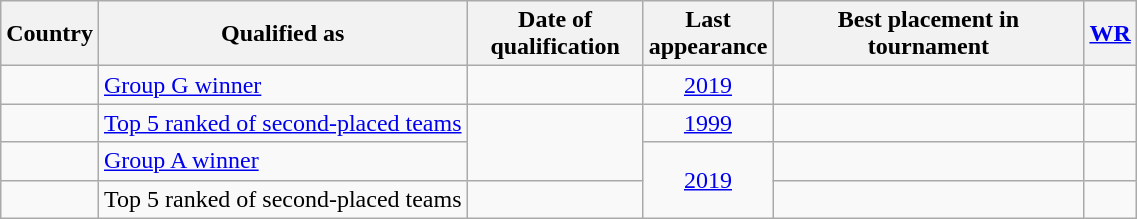<table class="wikitable sortable">
<tr>
<th>Country</th>
<th>Qualified as</th>
<th scope="col" width="110">Date of qualification</th>
<th scope="col" width="50">Last appearance</th>
<th scope="col" width="200">Best placement in tournament</th>
<th><a href='#'>WR</a></th>
</tr>
<tr>
<td></td>
<td><a href='#'>Group G winner</a></td>
<td></td>
<td align=center><a href='#'>2019</a></td>
<td></td>
<td align="center"></td>
</tr>
<tr>
<td></td>
<td><a href='#'>Top 5 ranked of second-placed teams</a></td>
<td rowspan=2></td>
<td align=center><a href='#'>1999</a></td>
<td></td>
<td align="center"></td>
</tr>
<tr>
<td></td>
<td><a href='#'>Group A winner</a></td>
<td align=center rowspan=2><a href='#'>2019</a></td>
<td></td>
<td align="center"></td>
</tr>
<tr>
<td></td>
<td>Top 5 ranked of second-placed teams</td>
<td></td>
<td></td>
<td align="center"></td>
</tr>
</table>
